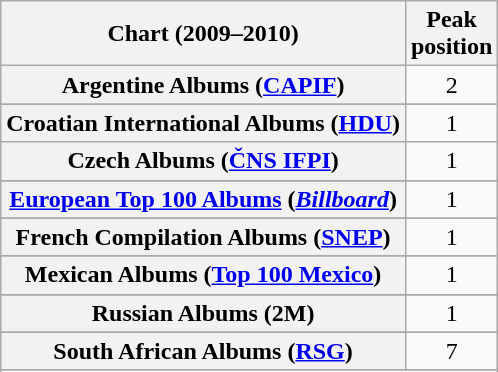<table class="wikitable sortable plainrowheaders" style="text-align:center">
<tr>
<th>Chart (2009–2010)</th>
<th>Peak<br>position</th>
</tr>
<tr>
<th scope="row">Argentine Albums (<a href='#'>CAPIF</a>)</th>
<td>2</td>
</tr>
<tr>
</tr>
<tr>
</tr>
<tr>
</tr>
<tr>
</tr>
<tr>
</tr>
<tr>
<th scope="row">Croatian International Albums (<a href='#'>HDU</a>)</th>
<td>1</td>
</tr>
<tr>
<th scope="row">Czech Albums (<a href='#'>ČNS IFPI</a>)</th>
<td>1</td>
</tr>
<tr>
</tr>
<tr>
</tr>
<tr>
<th scope="row"><a href='#'>European Top 100 Albums</a> (<em><a href='#'>Billboard</a></em>)</th>
<td>1</td>
</tr>
<tr>
</tr>
<tr>
<th scope="row">French Compilation Albums (<a href='#'>SNEP</a>)</th>
<td>1</td>
</tr>
<tr>
</tr>
<tr>
</tr>
<tr>
</tr>
<tr>
</tr>
<tr>
</tr>
<tr>
<th scope="row">Mexican Albums (<a href='#'>Top 100 Mexico</a>)</th>
<td>1</td>
</tr>
<tr>
</tr>
<tr>
</tr>
<tr>
</tr>
<tr>
</tr>
<tr>
<th scope="row">Russian Albums (2M)</th>
<td>1</td>
</tr>
<tr>
</tr>
<tr>
<th scope="row">South African Albums (<a href='#'>RSG</a>)</th>
<td>7</td>
</tr>
<tr>
</tr>
<tr>
</tr>
<tr>
</tr>
<tr>
</tr>
<tr>
</tr>
</table>
